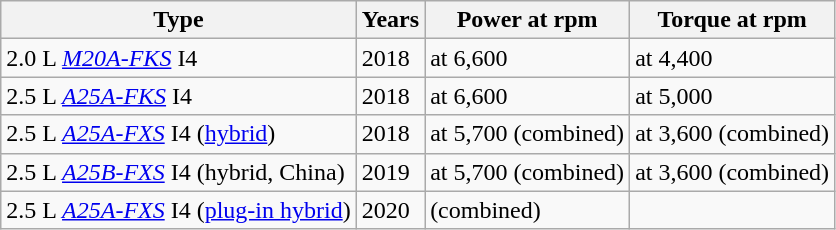<table class="wikitable">
<tr>
<th>Type</th>
<th>Years</th>
<th>Power at rpm</th>
<th>Torque at rpm</th>
</tr>
<tr>
<td> 2.0 L <em><a href='#'>M20A-FKS</a></em> I4</td>
<td>2018</td>
<td> at 6,600</td>
<td> at 4,400</td>
</tr>
<tr>
<td> 2.5 L <em><a href='#'>A25A-FKS</a></em> I4</td>
<td>2018</td>
<td> at 6,600</td>
<td> at 5,000</td>
</tr>
<tr>
<td> 2.5 L <em><a href='#'>A25A-FXS</a></em> I4 (<a href='#'>hybrid</a>)</td>
<td>2018</td>
<td> at 5,700 (combined)</td>
<td> at 3,600 (combined)</td>
</tr>
<tr>
<td> 2.5 L <em><a href='#'>A25B-FXS</a></em> I4 (hybrid, China)</td>
<td>2019</td>
<td> at 5,700 (combined)</td>
<td> at 3,600 (combined)</td>
</tr>
<tr>
<td> 2.5 L <em><a href='#'>A25A-FXS</a></em> I4 (<a href='#'>plug-in hybrid</a>)</td>
<td>2020</td>
<td> (combined)</td>
<td></td>
</tr>
</table>
